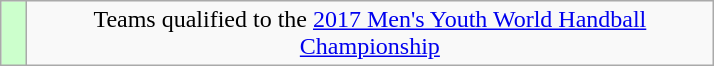<table class="wikitable" style="text-align: center;">
<tr>
<td width=10px bgcolor=#ccffcc></td>
<td width=450px>Teams qualified to the <a href='#'>2017 Men's Youth World Handball Championship</a></td>
</tr>
</table>
